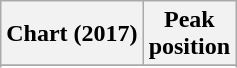<table class="wikitable plainrowheaders" style="text-align:center">
<tr>
<th scope="col">Chart (2017)</th>
<th scope="col">Peak<br> position</th>
</tr>
<tr>
</tr>
<tr>
</tr>
</table>
